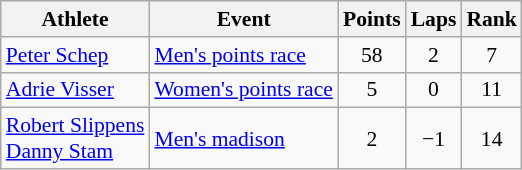<table class=wikitable style="font-size:90%">
<tr>
<th>Athlete</th>
<th>Event</th>
<th>Points</th>
<th>Laps</th>
<th>Rank</th>
</tr>
<tr align=center>
<td align=left><a href='#'>Peter Schep</a></td>
<td align=left><a href='#'>Men's points race</a></td>
<td>58</td>
<td>2</td>
<td>7</td>
</tr>
<tr align=center>
<td align=left><a href='#'>Adrie Visser</a></td>
<td align=left><a href='#'>Women's points race</a></td>
<td>5</td>
<td>0</td>
<td>11</td>
</tr>
<tr align=center>
<td align=left><a href='#'>Robert Slippens</a><br><a href='#'>Danny Stam</a></td>
<td align=left><a href='#'>Men's madison</a></td>
<td>2</td>
<td>−1</td>
<td>14</td>
</tr>
</table>
